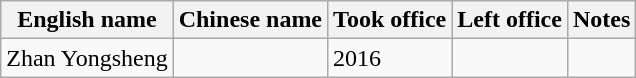<table class="wikitable">
<tr>
<th>English name</th>
<th>Chinese name</th>
<th>Took office</th>
<th>Left office</th>
<th>Notes</th>
</tr>
<tr>
<td>Zhan Yongsheng</td>
<td></td>
<td>2016</td>
<td></td>
<td></td>
</tr>
</table>
